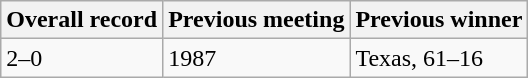<table class="wikitable">
<tr>
<th>Overall record</th>
<th>Previous meeting</th>
<th>Previous winner</th>
</tr>
<tr>
<td>2–0</td>
<td>1987</td>
<td>Texas, 61–16</td>
</tr>
</table>
